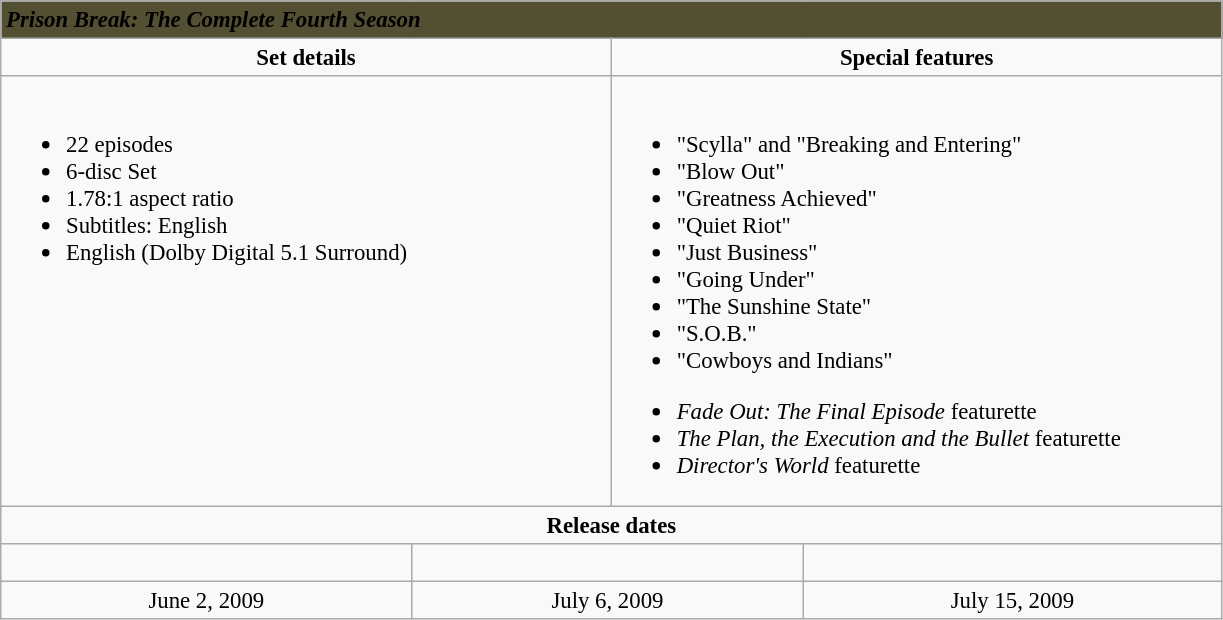<table class="wikitable" style="font-size: 95%;">
<tr style="background:#524F33">
<td colspan="6"><span><strong><em>Prison Break: The Complete Fourth Season</em></strong></span></td>
</tr>
<tr valign="top">
<td align="center" width="400" colspan="3"><strong>Set details</strong></td>
<td width="400" align="center" colspan="3"><strong>Special features</strong></td>
</tr>
<tr valign="top">
<td colspan="3" align="left"><br><ul><li>22 episodes</li><li>6-disc Set</li><li>1.78:1 aspect ratio</li><li>Subtitles: English</li><li>English (Dolby Digital 5.1 Surround)</li></ul></td>
<td colspan="3" align="left" width="400"><br><ul><li>"Scylla" and "Breaking and Entering"</li><li>"Blow Out"</li><li>"Greatness Achieved"</li><li>"Quiet Riot"</li><li>"Just Business"</li><li>"Going Under"</li><li>"The Sunshine State"</li><li>"S.O.B."</li><li>"Cowboys and Indians"</li></ul><ul><li><em>Fade Out: The Final Episode</em> featurette</li><li><em>The Plan, the Execution and the Bullet</em> featurette</li><li><em>Director's World</em> featurette</li></ul></td>
</tr>
<tr>
<td colspan="6" align="center"><strong>Release dates</strong></td>
</tr>
<tr>
<td colspan="2" align="center"><br></td>
<td colspan="2" align="center"></td>
<td colspan="2" align="center"><br></td>
</tr>
<tr>
<td colspan="2" align="center">June 2, 2009</td>
<td colspan="2" align="center">July 6, 2009</td>
<td colspan="2" align="center">July 15, 2009</td>
</tr>
</table>
